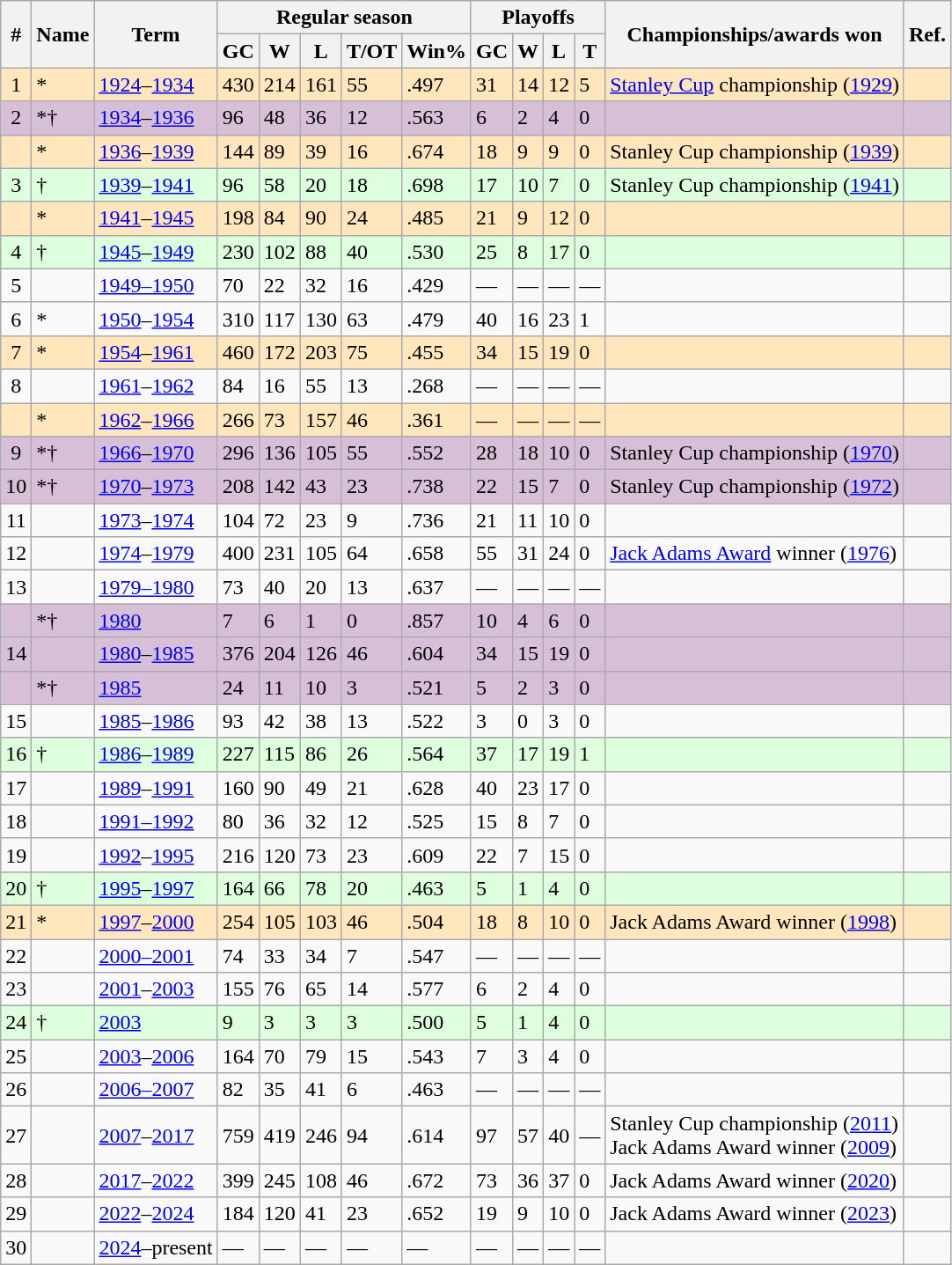<table class="wikitable">
<tr>
<th rowspan="2">#</th>
<th rowspan="2">Name</th>
<th rowspan="2">Term</th>
<th colspan="5">Regular season</th>
<th colspan="4">Playoffs</th>
<th rowspan="2" class=unsortable>Championships/awards won</th>
<th rowspan="2" class=unsortable>Ref.</th>
</tr>
<tr>
<th>GC</th>
<th>W</th>
<th>L</th>
<th>T/OT</th>
<th>Win%</th>
<th>GC</th>
<th>W</th>
<th>L</th>
<th>T</th>
</tr>
<tr bgcolor="#FFE6BD">
<td align=center>1</td>
<td align=left>*</td>
<td align=left><a href='#'>1924</a>–<a href='#'>1934</a></td>
<td>430</td>
<td>214</td>
<td>161</td>
<td>55</td>
<td>.497</td>
<td>31</td>
<td>14</td>
<td>12</td>
<td>5</td>
<td><a href='#'>Stanley Cup</a> championship (<a href='#'>1929</a>)</td>
<td align="center"></td>
</tr>
<tr bgcolor="#D8BFD8">
<td align=center>2</td>
<td align=left>*†</td>
<td align=left><a href='#'>1934</a>–<a href='#'>1936</a></td>
<td>96</td>
<td>48</td>
<td>36</td>
<td>12</td>
<td>.563</td>
<td>6</td>
<td>2</td>
<td>4</td>
<td>0</td>
<td></td>
<td align=center></td>
</tr>
<tr bgcolor="#FFE6BD">
<td align=center></td>
<td align=left>*</td>
<td align=left><a href='#'>1936</a>–<a href='#'>1939</a></td>
<td>144</td>
<td>89</td>
<td>39</td>
<td>16</td>
<td>.674</td>
<td>18</td>
<td>9</td>
<td>9</td>
<td>0</td>
<td>Stanley Cup championship (<a href='#'>1939</a>)</td>
<td align=center></td>
</tr>
<tr bgcolor="#ddffdd">
<td align=center>3</td>
<td align=left>†</td>
<td align=left><a href='#'>1939</a>–<a href='#'>1941</a></td>
<td>96</td>
<td>58</td>
<td>20</td>
<td>18</td>
<td>.698</td>
<td>17</td>
<td>10</td>
<td>7</td>
<td>0</td>
<td>Stanley Cup championship (<a href='#'>1941</a>)</td>
<td align=center></td>
</tr>
<tr bgcolor="#FFE6BD">
<td align=center></td>
<td align=left>*</td>
<td align=left><a href='#'>1941</a>–<a href='#'>1945</a></td>
<td>198</td>
<td>84</td>
<td>90</td>
<td>24</td>
<td>.485</td>
<td>21</td>
<td>9</td>
<td>12</td>
<td>0</td>
<td></td>
<td align=center></td>
</tr>
<tr bgcolor="#ddffdd">
<td align=center>4</td>
<td align=left>†</td>
<td align=left><a href='#'>1945</a>–<a href='#'>1949</a></td>
<td>230</td>
<td>102</td>
<td>88</td>
<td>40</td>
<td>.530</td>
<td>25</td>
<td>8</td>
<td>17</td>
<td>0</td>
<td></td>
<td align=center></td>
</tr>
<tr>
<td align=center>5</td>
<td align=left></td>
<td align=left><a href='#'>1949–1950</a></td>
<td>70</td>
<td>22</td>
<td>32</td>
<td>16</td>
<td>.429</td>
<td>—</td>
<td>—</td>
<td>—</td>
<td>—</td>
<td></td>
<td align=center></td>
</tr>
<tr *bgcolor="#FFE6BD">
<td align=center>6</td>
<td align=left>*</td>
<td align=left><a href='#'>1950</a>–<a href='#'>1954</a></td>
<td>310</td>
<td>117</td>
<td>130</td>
<td>63</td>
<td>.479</td>
<td>40</td>
<td>16</td>
<td>23</td>
<td>1</td>
<td></td>
<td align=center></td>
</tr>
<tr bgcolor="#FFE6BD">
<td align=center>7</td>
<td align=left>*</td>
<td align=left><a href='#'>1954</a>–<a href='#'>1961</a></td>
<td>460</td>
<td>172</td>
<td>203</td>
<td>75</td>
<td>.455</td>
<td>34</td>
<td>15</td>
<td>19</td>
<td>0</td>
<td></td>
<td align=center></td>
</tr>
<tr>
<td align=center>8</td>
<td align=left></td>
<td align=left><a href='#'>1961</a>–<a href='#'>1962</a></td>
<td>84</td>
<td>16</td>
<td>55</td>
<td>13</td>
<td>.268</td>
<td>—</td>
<td>—</td>
<td>—</td>
<td>—</td>
<td></td>
<td align=center></td>
</tr>
<tr bgcolor="#FFE6BD">
<td align=center></td>
<td align=left>*</td>
<td align=left><a href='#'>1962</a>–<a href='#'>1966</a></td>
<td>266</td>
<td>73</td>
<td>157</td>
<td>46</td>
<td>.361</td>
<td>—</td>
<td>—</td>
<td>—</td>
<td>—</td>
<td></td>
<td align=center></td>
</tr>
<tr bgcolor="#D8BFD8">
<td align=center>9</td>
<td align=left>*†</td>
<td align=left><a href='#'>1966</a>–<a href='#'>1970</a></td>
<td>296</td>
<td>136</td>
<td>105</td>
<td>55</td>
<td>.552</td>
<td>28</td>
<td>18</td>
<td>10</td>
<td>0</td>
<td>Stanley Cup championship (<a href='#'>1970</a>)</td>
<td align=center></td>
</tr>
<tr bgcolor="#D8BFD8">
<td align=center>10</td>
<td align=left>*†</td>
<td align=left><a href='#'>1970</a>–<a href='#'>1973</a></td>
<td>208</td>
<td>142</td>
<td>43</td>
<td>23</td>
<td>.738</td>
<td>22</td>
<td>15</td>
<td>7</td>
<td>0</td>
<td>Stanley Cup championship (<a href='#'>1972</a>)</td>
<td align=center></td>
</tr>
<tr>
<td align=center>11</td>
<td align=left></td>
<td align=left><a href='#'>1973</a>–<a href='#'>1974</a></td>
<td>104</td>
<td>72</td>
<td>23</td>
<td>9</td>
<td>.736</td>
<td>21</td>
<td>11</td>
<td>10</td>
<td>0</td>
<td></td>
<td align=center></td>
</tr>
<tr>
<td align=center>12</td>
<td align=left></td>
<td align=left><a href='#'>1974</a>–<a href='#'>1979</a></td>
<td>400</td>
<td>231</td>
<td>105</td>
<td>64</td>
<td>.658</td>
<td>55</td>
<td>31</td>
<td>24</td>
<td>0</td>
<td><a href='#'>Jack Adams Award</a> winner (<a href='#'>1976</a>)</td>
<td align=center></td>
</tr>
<tr>
<td align=center>13</td>
<td align=left></td>
<td align=left><a href='#'>1979–1980</a></td>
<td>73</td>
<td>40</td>
<td>20</td>
<td>13</td>
<td>.637</td>
<td>—</td>
<td>—</td>
<td>—</td>
<td>—</td>
<td></td>
<td align=center></td>
</tr>
<tr bgcolor="#D8BFD8">
<td align=center></td>
<td align=left>*†</td>
<td align=left><a href='#'>1980</a></td>
<td>7</td>
<td>6</td>
<td>1</td>
<td>0</td>
<td>.857</td>
<td>10</td>
<td>4</td>
<td>6</td>
<td>0</td>
<td></td>
<td align=center></td>
</tr>
<tr bgcolor="#D8BFD8">
<td align=center>14</td>
<td align=left></td>
<td align=left><a href='#'>1980</a>–<a href='#'>1985</a></td>
<td>376</td>
<td>204</td>
<td>126</td>
<td>46</td>
<td>.604</td>
<td>34</td>
<td>15</td>
<td>19</td>
<td>0</td>
<td></td>
<td align=center></td>
</tr>
<tr bgcolor="#D8BFD8">
<td align=center></td>
<td align=left>*†</td>
<td align=left><a href='#'>1985</a></td>
<td>24</td>
<td>11</td>
<td>10</td>
<td>3</td>
<td>.521</td>
<td>5</td>
<td>2</td>
<td>3</td>
<td>0</td>
<td></td>
<td align=center></td>
</tr>
<tr>
<td align=center>15</td>
<td align=left></td>
<td align=left><a href='#'>1985</a>–<a href='#'>1986</a></td>
<td>93</td>
<td>42</td>
<td>38</td>
<td>13</td>
<td>.522</td>
<td>3</td>
<td>0</td>
<td>3</td>
<td>0</td>
<td></td>
<td align=center></td>
</tr>
<tr bgcolor="#ddffdd">
<td align=center>16</td>
<td align=left>†</td>
<td align=left><a href='#'>1986</a>–<a href='#'>1989</a></td>
<td>227</td>
<td>115</td>
<td>86</td>
<td>26</td>
<td>.564</td>
<td>37</td>
<td>17</td>
<td>19</td>
<td>1</td>
<td></td>
<td align=center></td>
</tr>
<tr>
<td align=center>17</td>
<td align=left></td>
<td align=left><a href='#'>1989</a>–<a href='#'>1991</a></td>
<td>160</td>
<td>90</td>
<td>49</td>
<td>21</td>
<td>.628</td>
<td>40</td>
<td>23</td>
<td>17</td>
<td>0</td>
<td></td>
<td align=center></td>
</tr>
<tr>
<td align=center>18</td>
<td align=left></td>
<td align=left><a href='#'>1991–1992</a></td>
<td>80</td>
<td>36</td>
<td>32</td>
<td>12</td>
<td>.525</td>
<td>15</td>
<td>8</td>
<td>7</td>
<td>0</td>
<td></td>
<td align=center></td>
</tr>
<tr>
<td align=center>19</td>
<td align=left></td>
<td align=left><a href='#'>1992</a>–<a href='#'>1995</a></td>
<td>216</td>
<td>120</td>
<td>73</td>
<td>23</td>
<td>.609</td>
<td>22</td>
<td>7</td>
<td>15</td>
<td>0</td>
<td></td>
<td align=center></td>
</tr>
<tr bgcolor="#ddffdd">
<td align=center>20</td>
<td align=left>†</td>
<td align=left><a href='#'>1995</a>–<a href='#'>1997</a></td>
<td>164</td>
<td>66</td>
<td>78</td>
<td>20</td>
<td>.463</td>
<td>5</td>
<td>1</td>
<td>4</td>
<td>0</td>
<td></td>
<td align=center></td>
</tr>
<tr bgcolor="#FFE6BD">
<td align=center>21</td>
<td align=left>*</td>
<td align=left><a href='#'>1997</a>–<a href='#'>2000</a></td>
<td>254</td>
<td>105</td>
<td>103</td>
<td>46</td>
<td>.504</td>
<td>18</td>
<td>8</td>
<td>10</td>
<td>0</td>
<td>Jack Adams Award winner (<a href='#'>1998</a>)</td>
<td align=center></td>
</tr>
<tr>
<td align=center>22</td>
<td align=left></td>
<td align=left><a href='#'>2000–2001</a></td>
<td>74</td>
<td>33</td>
<td>34</td>
<td>7</td>
<td>.547</td>
<td>—</td>
<td>—</td>
<td>—</td>
<td>—</td>
<td></td>
<td align=center></td>
</tr>
<tr>
<td align=center>23</td>
<td align=left></td>
<td align=left><a href='#'>2001</a>–<a href='#'>2003</a></td>
<td>155</td>
<td>76</td>
<td>65</td>
<td>14</td>
<td>.577</td>
<td>6</td>
<td>2</td>
<td>4</td>
<td>0</td>
<td></td>
<td align=center></td>
</tr>
<tr bgcolor="#ddffdd">
<td align=center>24</td>
<td align=left>†</td>
<td align=left><a href='#'>2003</a></td>
<td>9</td>
<td>3</td>
<td>3</td>
<td>3</td>
<td>.500</td>
<td>5</td>
<td>1</td>
<td>4</td>
<td>0</td>
<td></td>
<td align=center></td>
</tr>
<tr>
<td align=center>25</td>
<td align=left></td>
<td align=left><a href='#'>2003</a>–<a href='#'>2006</a></td>
<td>164</td>
<td>70</td>
<td>79</td>
<td>15</td>
<td>.543</td>
<td>7</td>
<td>3</td>
<td>4</td>
<td>0</td>
<td></td>
<td align=center></td>
</tr>
<tr>
<td align=center>26</td>
<td align=left></td>
<td align=left><a href='#'>2006–2007</a></td>
<td>82</td>
<td>35</td>
<td>41</td>
<td>6</td>
<td>.463</td>
<td>—</td>
<td>—</td>
<td>—</td>
<td>—</td>
<td></td>
<td align=center></td>
</tr>
<tr>
<td align=center>27</td>
<td align=left></td>
<td align=left><a href='#'>2007</a>–<a href='#'>2017</a></td>
<td>759</td>
<td>419</td>
<td>246</td>
<td>94</td>
<td>.614</td>
<td>97</td>
<td>57</td>
<td>40</td>
<td>—</td>
<td>Stanley Cup championship (<a href='#'>2011</a>)<br>Jack Adams Award winner (<a href='#'>2009</a>)</td>
<td align=center></td>
</tr>
<tr>
<td align=center>28</td>
<td align=left></td>
<td align=left><a href='#'>2017</a>–<a href='#'>2022</a></td>
<td>399</td>
<td>245</td>
<td>108</td>
<td>46</td>
<td>.672</td>
<td>73</td>
<td>36</td>
<td>37</td>
<td>0</td>
<td>Jack Adams Award winner (<a href='#'>2020</a>)</td>
<td align=center></td>
</tr>
<tr>
<td align=center>29</td>
<td align=left></td>
<td align=left><a href='#'>2022</a>–<a href='#'>2024</a></td>
<td>184</td>
<td>120</td>
<td>41</td>
<td>23</td>
<td>.652</td>
<td>19</td>
<td>9</td>
<td>10</td>
<td>0</td>
<td>Jack Adams Award winner (<a href='#'>2023</a>)</td>
<td align=center></td>
</tr>
<tr>
<td align=center>30</td>
<td align=left></td>
<td align=left><a href='#'>2024</a>–present</td>
<td>—</td>
<td>—</td>
<td>—</td>
<td>—</td>
<td>—</td>
<td>—</td>
<td>—</td>
<td>—</td>
<td>—</td>
<td></td>
<td align=center></td>
</tr>
</table>
